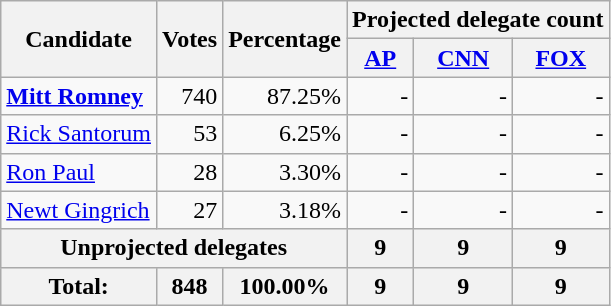<table class="wikitable" style="text-align:right;">
<tr>
<th rowspan="2">Candidate</th>
<th rowspan="2">Votes</th>
<th rowspan="2">Percentage</th>
<th colspan="3">Projected delegate count</th>
</tr>
<tr>
<th><a href='#'>AP</a></th>
<th><a href='#'>CNN</a></th>
<th><a href='#'>FOX</a></th>
</tr>
<tr>
<td style="text-align:left;"> <strong><a href='#'>Mitt Romney</a></strong></td>
<td>740</td>
<td>87.25%</td>
<td>-</td>
<td>-</td>
<td>-</td>
</tr>
<tr>
<td style="text-align:left;"><a href='#'>Rick Santorum</a></td>
<td>53</td>
<td>6.25%</td>
<td>-</td>
<td>-</td>
<td>-</td>
</tr>
<tr>
<td style="text-align:left;"><a href='#'>Ron Paul</a></td>
<td>28</td>
<td>3.30%</td>
<td>-</td>
<td>-</td>
<td>-</td>
</tr>
<tr>
<td style="text-align:left;"><a href='#'>Newt Gingrich</a></td>
<td>27</td>
<td>3.18%</td>
<td>-</td>
<td>-</td>
<td>-</td>
</tr>
<tr style="background:#eee;">
<th colspan="3">Unprojected delegates</th>
<th>9</th>
<th>9</th>
<th>9</th>
</tr>
<tr style="background:#eee;">
<th>Total:</th>
<th>848</th>
<th>100.00%</th>
<th>9</th>
<th>9</th>
<th>9</th>
</tr>
</table>
